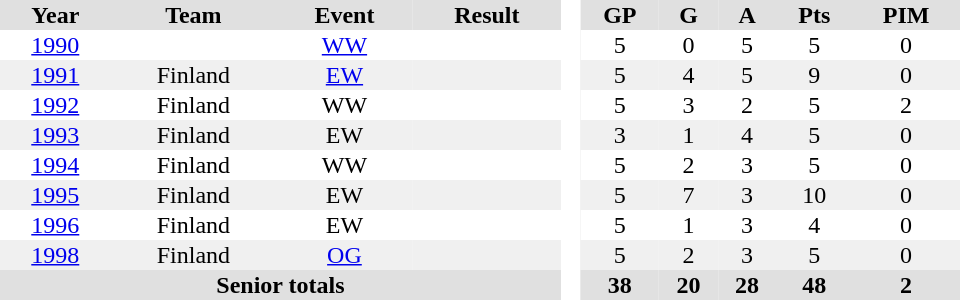<table border="0" cellpadding="1" cellspacing="0" style="text-align:center; width:40em">
<tr ALIGN="centre" bgcolor="#e0e0e0">
<th>Year</th>
<th>Team</th>
<th>Event</th>
<th>Result</th>
<th rowspan="71" bgcolor="#ffffff"> </th>
<th>GP</th>
<th>G</th>
<th>A</th>
<th>Pts</th>
<th>PIM</th>
</tr>
<tr>
<td><a href='#'>1990</a></td>
<td></td>
<td><a href='#'>WW</a></td>
<td></td>
<td>5</td>
<td>0</td>
<td>5</td>
<td>5</td>
<td>0</td>
</tr>
<tr bgcolor="#f0f0f0">
<td><a href='#'>1991</a></td>
<td>Finland</td>
<td><a href='#'>EW</a></td>
<td></td>
<td>5</td>
<td>4</td>
<td>5</td>
<td>9</td>
<td>0</td>
</tr>
<tr>
<td><a href='#'>1992</a></td>
<td>Finland</td>
<td>WW</td>
<td></td>
<td>5</td>
<td>3</td>
<td>2</td>
<td>5</td>
<td>2</td>
</tr>
<tr bgcolor="#f0f0f0">
<td><a href='#'>1993</a></td>
<td>Finland</td>
<td>EW</td>
<td></td>
<td>3</td>
<td>1</td>
<td>4</td>
<td>5</td>
<td>0</td>
</tr>
<tr>
<td><a href='#'>1994</a></td>
<td>Finland</td>
<td>WW</td>
<td></td>
<td>5</td>
<td>2</td>
<td>3</td>
<td>5</td>
<td>0</td>
</tr>
<tr bgcolor="#f0f0f0">
<td><a href='#'>1995</a></td>
<td>Finland</td>
<td>EW</td>
<td></td>
<td>5</td>
<td>7</td>
<td>3</td>
<td>10</td>
<td>0</td>
</tr>
<tr>
<td><a href='#'>1996</a></td>
<td>Finland</td>
<td>EW</td>
<td></td>
<td>5</td>
<td>1</td>
<td>3</td>
<td>4</td>
<td>0</td>
</tr>
<tr bgcolor="#f0f0f0">
<td><a href='#'>1998</a></td>
<td>Finland</td>
<td><a href='#'>OG</a></td>
<td></td>
<td>5</td>
<td>2</td>
<td>3</td>
<td>5</td>
<td>0</td>
</tr>
<tr align="centre" bgcolor="#e0e0e0">
<th colspan="4">Senior totals</th>
<th>38</th>
<th>20</th>
<th>28</th>
<th>48</th>
<th>2</th>
</tr>
</table>
